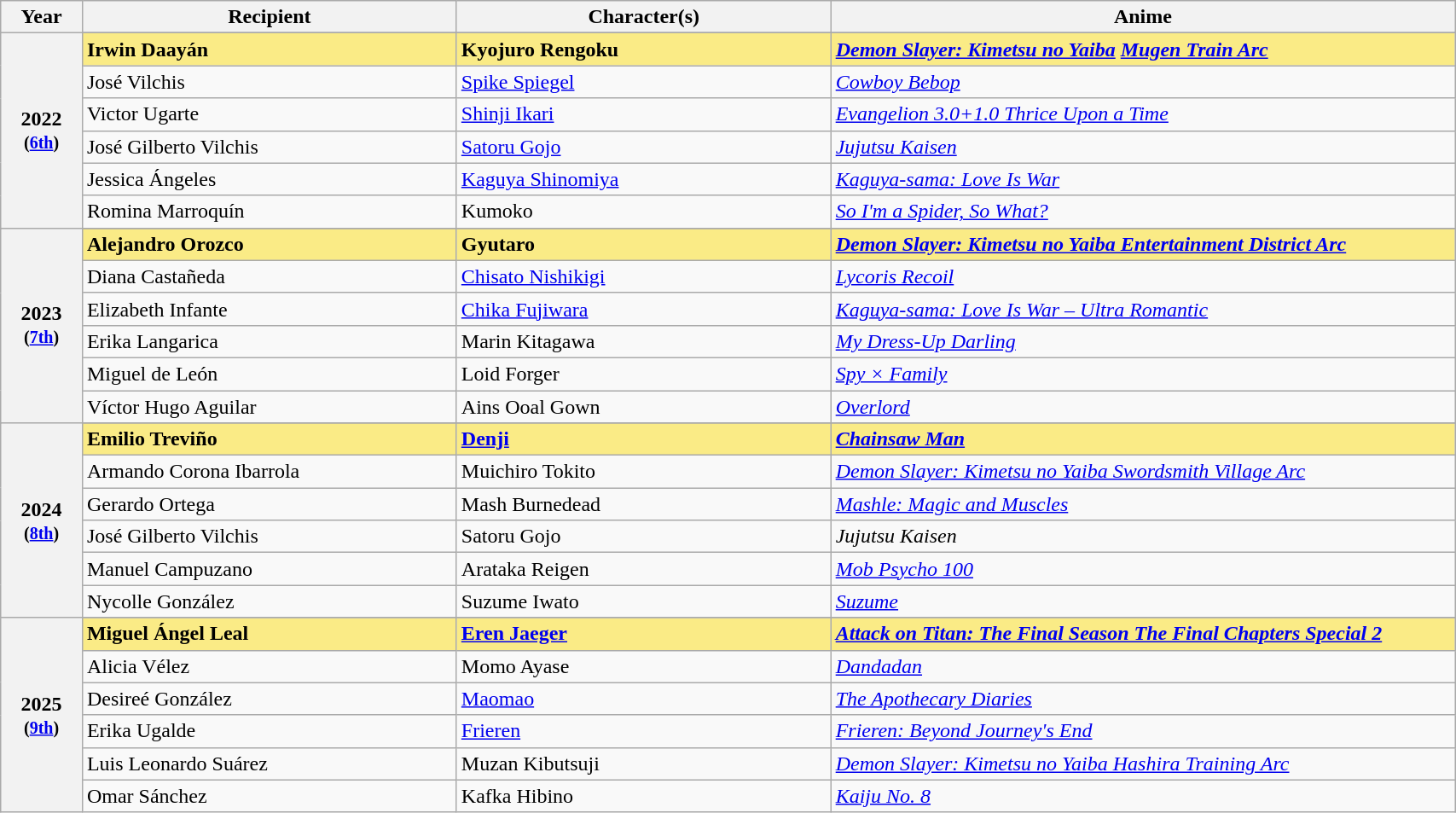<table class="wikitable" style="width:90%;">
<tr>
<th style="width:3%;">Year</th>
<th style="width:15%;">Recipient</th>
<th style="width:15%;">Character(s)</th>
<th style="width:25%;">Anime</th>
</tr>
<tr>
<th rowspan="7" style="text-align:center;">2022 <br><small>(<a href='#'>6th</a>)</small><br></th>
</tr>
<tr style="background:#FAEB86;">
<td><strong>Irwin Daayán</strong></td>
<td><strong>Kyojuro Rengoku</strong></td>
<td><strong><em><a href='#'>Demon Slayer: Kimetsu no Yaiba</a> <a href='#'>Mugen Train Arc</a></em></strong></td>
</tr>
<tr>
<td>José Vilchis</td>
<td><a href='#'>Spike Spiegel</a></td>
<td><em><a href='#'>Cowboy Bebop</a></em></td>
</tr>
<tr>
<td>Victor Ugarte</td>
<td><a href='#'>Shinji Ikari</a></td>
<td><em><a href='#'>Evangelion 3.0+1.0 Thrice Upon a Time</a></em></td>
</tr>
<tr>
<td>José Gilberto Vilchis</td>
<td><a href='#'>Satoru Gojo</a></td>
<td><em><a href='#'>Jujutsu Kaisen</a></em></td>
</tr>
<tr>
<td>Jessica Ángeles</td>
<td><a href='#'>Kaguya Shinomiya</a></td>
<td><em><a href='#'>Kaguya-sama: Love Is War</a></em></td>
</tr>
<tr>
<td>Romina Marroquín</td>
<td>Kumoko</td>
<td><em><a href='#'>So I'm a Spider, So What?</a></em></td>
</tr>
<tr>
<th rowspan="7" style="text-align:center;">2023 <br><small>(<a href='#'>7th</a>)</small><br></th>
</tr>
<tr style="background:#FAEB86;">
<td><strong>Alejandro Orozco</strong></td>
<td><strong>Gyutaro</strong></td>
<td><strong><em><a href='#'>Demon Slayer: Kimetsu no Yaiba Entertainment District Arc</a></em></strong></td>
</tr>
<tr>
<td>Diana Castañeda</td>
<td><a href='#'>Chisato Nishikigi</a></td>
<td><em><a href='#'>Lycoris Recoil</a></em></td>
</tr>
<tr>
<td>Elizabeth Infante</td>
<td><a href='#'>Chika Fujiwara</a></td>
<td><em><a href='#'>Kaguya-sama: Love Is War – Ultra Romantic</a></em></td>
</tr>
<tr>
<td>Erika Langarica</td>
<td>Marin Kitagawa</td>
<td><em><a href='#'>My Dress-Up Darling</a></em></td>
</tr>
<tr>
<td>Miguel de León</td>
<td>Loid Forger</td>
<td><em><a href='#'>Spy × Family</a></em></td>
</tr>
<tr>
<td>Víctor Hugo Aguilar</td>
<td>Ains Ooal Gown</td>
<td><em><a href='#'>Overlord</a></em> </td>
</tr>
<tr>
<th rowspan="7" style="text-align:center;">2024 <br><small>(<a href='#'>8th</a>)</small><br></th>
</tr>
<tr style="background:#FAEB86;">
<td><strong>Emilio Treviño</strong></td>
<td><strong><a href='#'>Denji</a></strong></td>
<td><strong><em><a href='#'>Chainsaw Man</a></em></strong></td>
</tr>
<tr>
<td>Armando Corona Ibarrola</td>
<td>Muichiro Tokito</td>
<td><em><a href='#'>Demon Slayer: Kimetsu no Yaiba Swordsmith Village Arc</a></em></td>
</tr>
<tr>
<td>Gerardo Ortega</td>
<td>Mash Burnedead</td>
<td><em><a href='#'>Mashle: Magic and Muscles</a></em></td>
</tr>
<tr>
<td>José Gilberto Vilchis</td>
<td>Satoru Gojo</td>
<td><em>Jujutsu Kaisen</em> </td>
</tr>
<tr>
<td>Manuel Campuzano</td>
<td>Arataka Reigen</td>
<td><em><a href='#'>Mob Psycho 100</a></em> </td>
</tr>
<tr>
<td>Nycolle González</td>
<td>Suzume Iwato</td>
<td><em><a href='#'>Suzume</a></em></td>
</tr>
<tr>
<th rowspan="7" style="text-align:center;">2025 <br><small>(<a href='#'>9th</a>)</small><br></th>
</tr>
<tr style="background:#FAEB86;">
<td><strong>Miguel Ángel Leal</strong></td>
<td><strong><a href='#'>Eren Jaeger</a></strong></td>
<td><strong><em><a href='#'>Attack on Titan: The Final Season The Final Chapters Special 2</a></em></strong></td>
</tr>
<tr>
<td>Alicia Vélez</td>
<td>Momo Ayase</td>
<td><em><a href='#'>Dandadan</a></em></td>
</tr>
<tr>
<td>Desireé González</td>
<td><a href='#'>Maomao</a></td>
<td><em><a href='#'>The Apothecary Diaries</a></em></td>
</tr>
<tr>
<td>Erika Ugalde</td>
<td><a href='#'>Frieren</a></td>
<td><em><a href='#'>Frieren: Beyond Journey's End</a></em></td>
</tr>
<tr>
<td>Luis Leonardo Suárez</td>
<td>Muzan Kibutsuji</td>
<td><em><a href='#'>Demon Slayer: Kimetsu no Yaiba Hashira Training Arc</a></em></td>
</tr>
<tr>
<td>Omar Sánchez</td>
<td>Kafka Hibino</td>
<td><em><a href='#'>Kaiju No. 8</a></em></td>
</tr>
</table>
